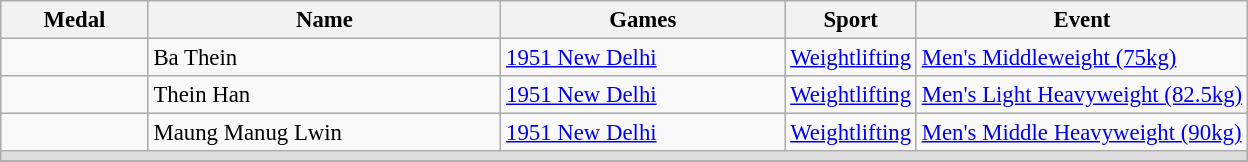<table class="wikitable sortable" style="font-size: 95%;">
<tr>
<th style="width:6em">Medal</th>
<th style="width:15em">Name</th>
<th style="width:12em">Games</th>
<th>Sport</th>
<th>Event</th>
</tr>
<tr>
<td></td>
<td>Ba Thein</td>
<td><a href='#'>1951 New Delhi</a></td>
<td> <a href='#'>Weightlifting</a></td>
<td><a href='#'>Men's Middleweight (75kg)</a></td>
</tr>
<tr>
<td></td>
<td>Thein Han</td>
<td><a href='#'>1951 New Delhi</a></td>
<td> <a href='#'>Weightlifting</a></td>
<td><a href='#'>Men's Light Heavyweight (82.5kg)</a></td>
</tr>
<tr>
<td></td>
<td>Maung Manug Lwin</td>
<td><a href='#'>1951 New Delhi</a></td>
<td> <a href='#'>Weightlifting</a></td>
<td><a href='#'>Men's Middle Heavyweight (90kg)</a></td>
</tr>
<tr bgcolor=#DDDDDD>
<td colspan=7></td>
</tr>
<tr>
</tr>
</table>
